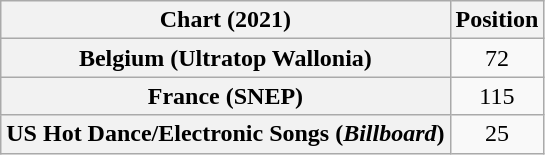<table class="wikitable sortable plainrowheaders" style="text-align:center">
<tr>
<th scope="col">Chart (2021)</th>
<th scope="col">Position</th>
</tr>
<tr>
<th scope="row">Belgium (Ultratop Wallonia)</th>
<td>72</td>
</tr>
<tr>
<th scope="row">France (SNEP)</th>
<td>115</td>
</tr>
<tr>
<th scope="row">US Hot Dance/Electronic Songs (<em>Billboard</em>)</th>
<td>25</td>
</tr>
</table>
